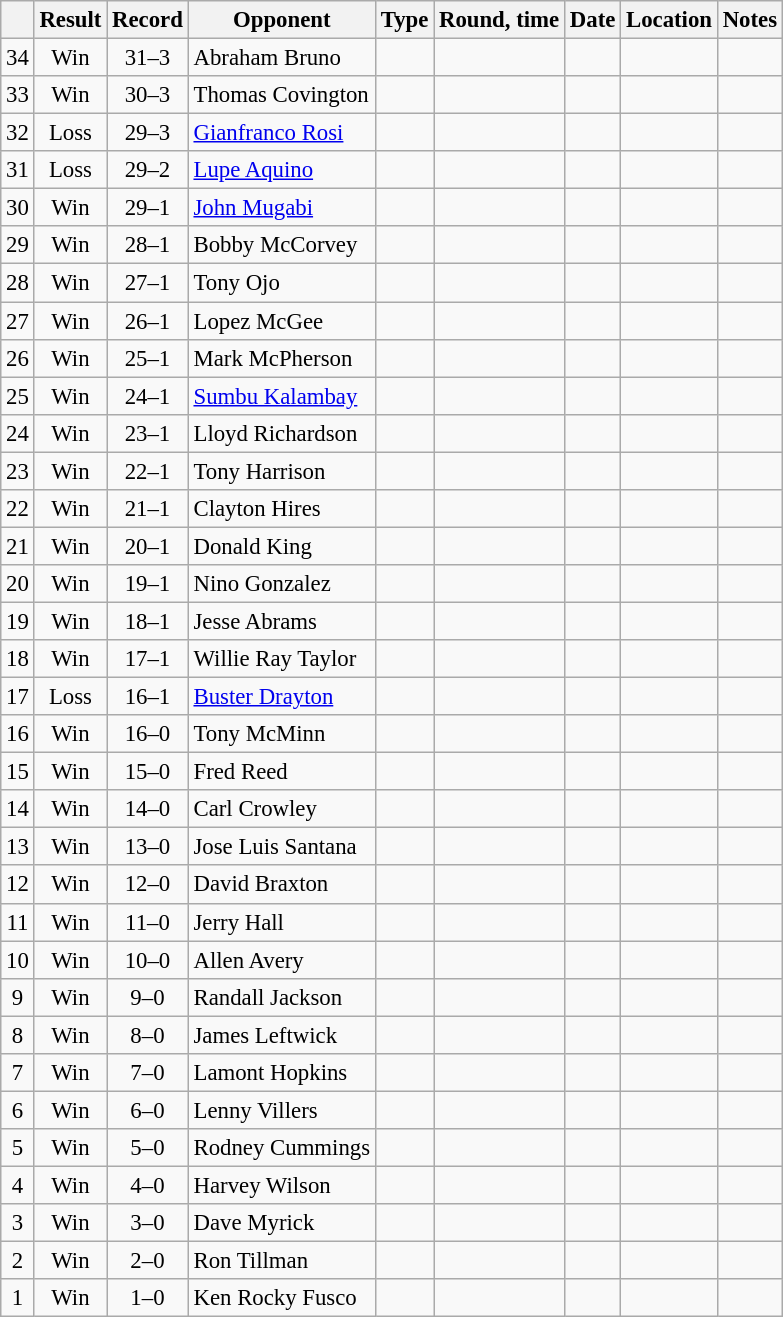<table class="wikitable" style="text-align:center; font-size:95%">
<tr>
<th></th>
<th>Result</th>
<th>Record</th>
<th>Opponent</th>
<th>Type</th>
<th>Round, time</th>
<th>Date</th>
<th>Location</th>
<th>Notes</th>
</tr>
<tr>
<td>34</td>
<td>Win</td>
<td>31–3</td>
<td align=left>Abraham Bruno</td>
<td></td>
<td></td>
<td></td>
<td align=left></td>
<td align=left></td>
</tr>
<tr>
<td>33</td>
<td>Win</td>
<td>30–3</td>
<td align=left>Thomas Covington</td>
<td></td>
<td></td>
<td></td>
<td align=left></td>
<td align=left></td>
</tr>
<tr>
<td>32</td>
<td>Loss</td>
<td>29–3</td>
<td align=left><a href='#'>Gianfranco Rosi</a></td>
<td></td>
<td></td>
<td></td>
<td align=left></td>
<td align=left></td>
</tr>
<tr>
<td>31</td>
<td>Loss</td>
<td>29–2</td>
<td align=left><a href='#'>Lupe Aquino</a></td>
<td></td>
<td></td>
<td></td>
<td align=left></td>
<td align=left></td>
</tr>
<tr>
<td>30</td>
<td>Win</td>
<td>29–1</td>
<td align=left><a href='#'>John Mugabi</a></td>
<td></td>
<td></td>
<td></td>
<td align=left></td>
<td align=left></td>
</tr>
<tr>
<td>29</td>
<td>Win</td>
<td>28–1</td>
<td align=left>Bobby McCorvey</td>
<td></td>
<td></td>
<td></td>
<td align=left></td>
<td align=left></td>
</tr>
<tr>
<td>28</td>
<td>Win</td>
<td>27–1</td>
<td align=left>Tony Ojo</td>
<td></td>
<td></td>
<td></td>
<td align=left></td>
<td align=left></td>
</tr>
<tr>
<td>27</td>
<td>Win</td>
<td>26–1</td>
<td align=left>Lopez McGee</td>
<td></td>
<td></td>
<td></td>
<td align=left></td>
<td align=left></td>
</tr>
<tr>
<td>26</td>
<td>Win</td>
<td>25–1</td>
<td align=left>Mark McPherson</td>
<td></td>
<td></td>
<td></td>
<td align=left></td>
<td align=left></td>
</tr>
<tr>
<td>25</td>
<td>Win</td>
<td>24–1</td>
<td align=left><a href='#'>Sumbu Kalambay</a></td>
<td></td>
<td></td>
<td></td>
<td align=left></td>
<td align=left></td>
</tr>
<tr>
<td>24</td>
<td>Win</td>
<td>23–1</td>
<td align=left>Lloyd Richardson</td>
<td></td>
<td></td>
<td></td>
<td align=left></td>
<td align=left></td>
</tr>
<tr>
<td>23</td>
<td>Win</td>
<td>22–1</td>
<td align=left>Tony Harrison</td>
<td></td>
<td></td>
<td></td>
<td align=left></td>
<td align=left></td>
</tr>
<tr>
<td>22</td>
<td>Win</td>
<td>21–1</td>
<td align=left>Clayton Hires</td>
<td></td>
<td></td>
<td></td>
<td align=left></td>
<td align=left></td>
</tr>
<tr>
<td>21</td>
<td>Win</td>
<td>20–1</td>
<td align=left>Donald King</td>
<td></td>
<td></td>
<td></td>
<td align=left></td>
<td align=left></td>
</tr>
<tr>
<td>20</td>
<td>Win</td>
<td>19–1</td>
<td align=left>Nino Gonzalez</td>
<td></td>
<td></td>
<td></td>
<td align=left></td>
<td align=left></td>
</tr>
<tr>
<td>19</td>
<td>Win</td>
<td>18–1</td>
<td align=left>Jesse Abrams</td>
<td></td>
<td></td>
<td></td>
<td align=left></td>
<td align=left></td>
</tr>
<tr>
<td>18</td>
<td>Win</td>
<td>17–1</td>
<td align=left>Willie Ray Taylor</td>
<td></td>
<td></td>
<td></td>
<td align=left></td>
<td align=left></td>
</tr>
<tr>
<td>17</td>
<td>Loss</td>
<td>16–1</td>
<td align=left><a href='#'>Buster Drayton</a></td>
<td></td>
<td></td>
<td></td>
<td align=left></td>
<td align=left></td>
</tr>
<tr>
<td>16</td>
<td>Win</td>
<td>16–0</td>
<td align=left>Tony McMinn</td>
<td></td>
<td></td>
<td></td>
<td align=left></td>
<td align=left></td>
</tr>
<tr>
<td>15</td>
<td>Win</td>
<td>15–0</td>
<td align=left>Fred Reed</td>
<td></td>
<td></td>
<td></td>
<td align=left></td>
<td align=left></td>
</tr>
<tr>
<td>14</td>
<td>Win</td>
<td>14–0</td>
<td align=left>Carl Crowley</td>
<td></td>
<td></td>
<td></td>
<td align=left></td>
<td align=left></td>
</tr>
<tr>
<td>13</td>
<td>Win</td>
<td>13–0</td>
<td align=left>Jose Luis Santana</td>
<td></td>
<td></td>
<td></td>
<td align=left></td>
<td align=left></td>
</tr>
<tr>
<td>12</td>
<td>Win</td>
<td>12–0</td>
<td align=left>David Braxton</td>
<td></td>
<td></td>
<td></td>
<td align=left></td>
<td align=left></td>
</tr>
<tr>
<td>11</td>
<td>Win</td>
<td>11–0</td>
<td align=left>Jerry Hall</td>
<td></td>
<td></td>
<td></td>
<td align=left></td>
<td align=left></td>
</tr>
<tr>
<td>10</td>
<td>Win</td>
<td>10–0</td>
<td align=left>Allen Avery</td>
<td></td>
<td></td>
<td></td>
<td align=left></td>
<td align=left></td>
</tr>
<tr>
<td>9</td>
<td>Win</td>
<td>9–0</td>
<td align=left>Randall Jackson</td>
<td></td>
<td></td>
<td></td>
<td align=left></td>
<td align=left></td>
</tr>
<tr>
<td>8</td>
<td>Win</td>
<td>8–0</td>
<td align=left>James Leftwick</td>
<td></td>
<td></td>
<td></td>
<td align=left></td>
<td align=left></td>
</tr>
<tr>
<td>7</td>
<td>Win</td>
<td>7–0</td>
<td align=left>Lamont Hopkins</td>
<td></td>
<td></td>
<td></td>
<td align=left></td>
<td align=left></td>
</tr>
<tr>
<td>6</td>
<td>Win</td>
<td>6–0</td>
<td align=left>Lenny Villers</td>
<td></td>
<td></td>
<td></td>
<td align=left></td>
<td align=left></td>
</tr>
<tr>
<td>5</td>
<td>Win</td>
<td>5–0</td>
<td align=left>Rodney Cummings</td>
<td></td>
<td></td>
<td></td>
<td align=left></td>
<td align=left></td>
</tr>
<tr>
<td>4</td>
<td>Win</td>
<td>4–0</td>
<td align=left>Harvey Wilson</td>
<td></td>
<td></td>
<td></td>
<td align=left></td>
<td align=left></td>
</tr>
<tr>
<td>3</td>
<td>Win</td>
<td>3–0</td>
<td align=left>Dave Myrick</td>
<td></td>
<td></td>
<td></td>
<td align=left></td>
<td align=left></td>
</tr>
<tr>
<td>2</td>
<td>Win</td>
<td>2–0</td>
<td align=left>Ron Tillman</td>
<td></td>
<td></td>
<td></td>
<td align=left></td>
<td align=left></td>
</tr>
<tr>
<td>1</td>
<td>Win</td>
<td>1–0</td>
<td align=left>Ken Rocky Fusco</td>
<td></td>
<td></td>
<td></td>
<td align=left></td>
<td align=left></td>
</tr>
</table>
